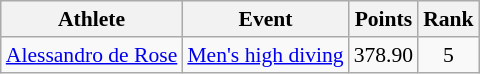<table class=wikitable style="font-size:90%;">
<tr>
<th>Athlete</th>
<th>Event</th>
<th>Points</th>
<th>Rank</th>
</tr>
<tr align=center>
<td align=left><a href='#'>Alessandro de Rose</a></td>
<td align=left><a href='#'>Men's high diving</a></td>
<td>378.90</td>
<td>5</td>
</tr>
</table>
